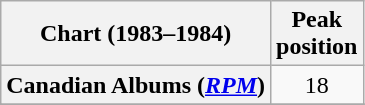<table class="wikitable sortable plainrowheaders" style="text-align:center">
<tr>
<th scope="col">Chart (1983–1984)</th>
<th scope="col">Peak<br>position</th>
</tr>
<tr>
<th scope="row">Canadian Albums (<em><a href='#'>RPM</a></em>)</th>
<td>18</td>
</tr>
<tr>
</tr>
<tr>
</tr>
<tr>
</tr>
<tr>
</tr>
<tr>
</tr>
<tr>
</tr>
<tr>
</tr>
<tr>
</tr>
</table>
